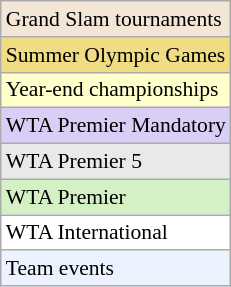<table class=wikitable style=font-size:90%>
<tr style="background:#F3E6D7;">
<td>Grand Slam tournaments</td>
</tr>
<tr style="background:#f0dc82;">
<td>Summer Olympic Games</td>
</tr>
<tr style="background:#ffc;">
<td>Year-end championships</td>
</tr>
<tr style="background:#d8cef6;">
<td>WTA Premier Mandatory</td>
</tr>
<tr style="background:#E9E9E9;">
<td>WTA Premier 5</td>
</tr>
<tr style="background:#D4F1C5;">
<td>WTA Premier</td>
</tr>
<tr style="background:#fff;">
<td>WTA International</td>
</tr>
<tr style="background:#ECF2FF;">
<td>Team events</td>
</tr>
</table>
